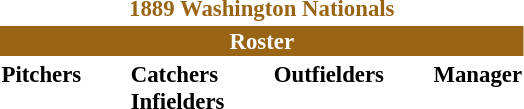<table class="toccolours" style="font-size: 95%;">
<tr>
<th colspan="10" style="background-color: #white; color: #996515; text-align: center;">1889 Washington Nationals</th>
</tr>
<tr>
<td colspan="10" style="background-color: #996515; color: white; text-align: center;"><strong>Roster</strong></td>
</tr>
<tr>
<td valign="top"><strong>Pitchers</strong><br>






</td>
<td width="25px"></td>
<td valign="top"><strong>Catchers</strong><br>





<strong>Infielders</strong>









</td>
<td width="25px"></td>
<td valign="top"><strong>Outfielders</strong><br>



</td>
<td width="25px"></td>
<td valign="top"><strong>Manager</strong><br>
</td>
</tr>
</table>
